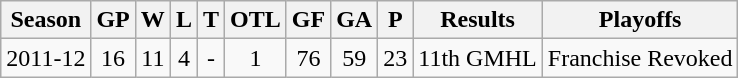<table class="wikitable">
<tr>
<th>Season</th>
<th>GP</th>
<th>W</th>
<th>L</th>
<th>T</th>
<th>OTL</th>
<th>GF</th>
<th>GA</th>
<th>P</th>
<th>Results</th>
<th>Playoffs</th>
</tr>
<tr align="center">
<td>2011-12</td>
<td>16</td>
<td>11</td>
<td>4</td>
<td>-</td>
<td>1</td>
<td>76</td>
<td>59</td>
<td>23</td>
<td>11th GMHL</td>
<td>Franchise Revoked</td>
</tr>
</table>
